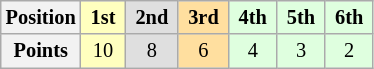<table class="wikitable" style="font-size:85%; text-align:center">
<tr>
<th>Position</th>
<td style="background:#ffffbf;"> <strong>1st</strong> </td>
<td style="background:#dfdfdf;"> <strong>2nd</strong> </td>
<td style="background:#ffdf9f;"> <strong>3rd</strong> </td>
<td style="background:#dfffdf;"> <strong>4th</strong> </td>
<td style="background:#dfffdf;"> <strong>5th</strong> </td>
<td style="background:#dfffdf;"> <strong>6th</strong> </td>
</tr>
<tr>
<th>Points</th>
<td style="background:#ffffbf;">10</td>
<td style="background:#dfdfdf;">8</td>
<td style="background:#ffdf9f;">6</td>
<td style="background:#dfffdf;">4</td>
<td style="background:#dfffdf;">3</td>
<td style="background:#dfffdf;">2</td>
</tr>
</table>
